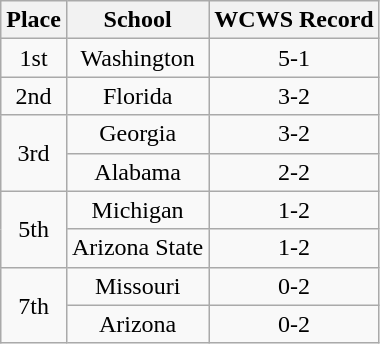<table class="wikitable">
<tr>
<th>Place</th>
<th>School</th>
<th>WCWS Record</th>
</tr>
<tr>
<td align="center">1st</td>
<td align="center">Washington</td>
<td align="center">5-1</td>
</tr>
<tr>
<td align="center">2nd</td>
<td align="center">Florida</td>
<td align="center">3-2</td>
</tr>
<tr>
<td rowspan="2" align=center>3rd</td>
<td align="center">Georgia</td>
<td align="center">3-2</td>
</tr>
<tr>
<td align="center">Alabama</td>
<td align="center">2-2</td>
</tr>
<tr>
<td rowspan="2" align=center>5th</td>
<td align="center">Michigan</td>
<td align="center">1-2</td>
</tr>
<tr>
<td align="center">Arizona State</td>
<td align="center">1-2</td>
</tr>
<tr>
<td rowspan="2" align=center>7th</td>
<td align="center">Missouri</td>
<td align="center">0-2</td>
</tr>
<tr>
<td align="center">Arizona</td>
<td align="center">0-2</td>
</tr>
</table>
